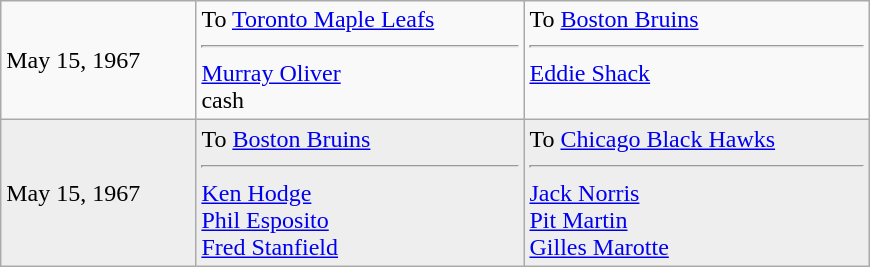<table class="wikitable" style="border:1px solid #999; width:580px;">
<tr>
<td>May 15, 1967</td>
<td valign="top">To <a href='#'>Toronto Maple Leafs</a><hr><a href='#'>Murray Oliver</a><br>cash</td>
<td valign="top">To <a href='#'>Boston Bruins</a><hr><a href='#'>Eddie Shack</a></td>
</tr>
<tr style="background:#eee;">
<td>May 15, 1967</td>
<td valign="top">To <a href='#'>Boston Bruins</a><hr><a href='#'>Ken Hodge</a><br><a href='#'>Phil Esposito</a><br><a href='#'>Fred Stanfield</a></td>
<td valign="top">To <a href='#'>Chicago Black Hawks</a><hr><a href='#'>Jack Norris</a><br><a href='#'>Pit Martin</a><br><a href='#'>Gilles Marotte</a></td>
</tr>
</table>
